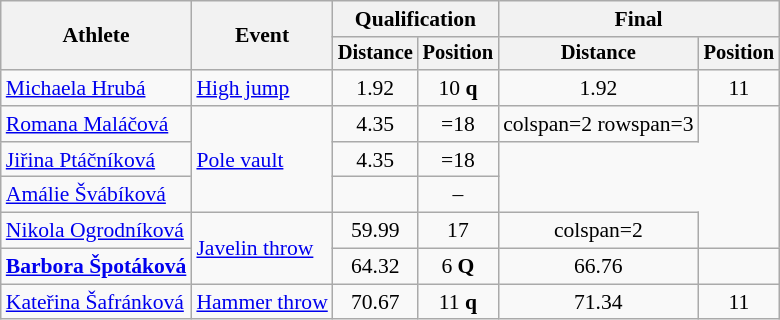<table class=wikitable style=font-size:90%>
<tr>
<th rowspan=2>Athlete</th>
<th rowspan=2>Event</th>
<th colspan=2>Qualification</th>
<th colspan=2>Final</th>
</tr>
<tr style=font-size:95%>
<th>Distance</th>
<th>Position</th>
<th>Distance</th>
<th>Position</th>
</tr>
<tr align=center>
<td align=left><a href='#'>Michaela Hrubá</a></td>
<td align=left><a href='#'>High jump</a></td>
<td>1.92</td>
<td>10 <strong>q</strong></td>
<td>1.92</td>
<td>11</td>
</tr>
<tr align=center>
<td align=left><a href='#'>Romana Maláčová</a></td>
<td align=left rowspan=3><a href='#'>Pole vault</a></td>
<td>4.35</td>
<td>=18</td>
<td>colspan=2 rowspan=3 </td>
</tr>
<tr align=center>
<td align=left><a href='#'>Jiřina Ptáčníková</a></td>
<td>4.35</td>
<td>=18</td>
</tr>
<tr align=center>
<td align=left><a href='#'>Amálie Švábíková</a></td>
<td></td>
<td>–</td>
</tr>
<tr align=center>
<td align=left><a href='#'>Nikola Ogrodníková</a></td>
<td align=left rowspan=2><a href='#'>Javelin throw</a></td>
<td>59.99</td>
<td>17</td>
<td>colspan=2 </td>
</tr>
<tr align=center>
<td align=left><strong><a href='#'>Barbora Špotáková</a></strong></td>
<td>64.32</td>
<td>6 <strong>Q</strong></td>
<td>66.76</td>
<td></td>
</tr>
<tr align=center>
<td align=left><a href='#'>Kateřina Šafránková</a></td>
<td align=left  rowspan=1><a href='#'>Hammer throw</a></td>
<td>70.67</td>
<td>11 <strong>q</strong></td>
<td>71.34 <strong></strong></td>
<td>11</td>
</tr>
</table>
